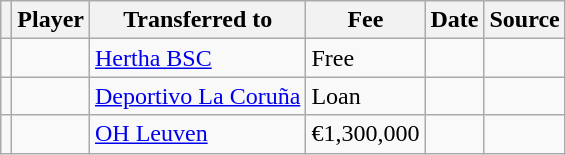<table class="wikitable plainrowheaders sortable">
<tr>
<th></th>
<th scope="col">Player</th>
<th>Transferred to</th>
<th style="width: 65px;">Fee</th>
<th scope="col">Date</th>
<th scope="col">Source</th>
</tr>
<tr>
<td align=center></td>
<td></td>
<td> <a href='#'>Hertha BSC</a></td>
<td>Free</td>
<td></td>
<td></td>
</tr>
<tr>
<td align=center></td>
<td></td>
<td> <a href='#'>Deportivo La Coruña</a></td>
<td>Loan</td>
<td></td>
<td></td>
</tr>
<tr>
<td align=center></td>
<td></td>
<td> <a href='#'>OH Leuven</a></td>
<td>€1,300,000</td>
<td></td>
<td></td>
</tr>
</table>
